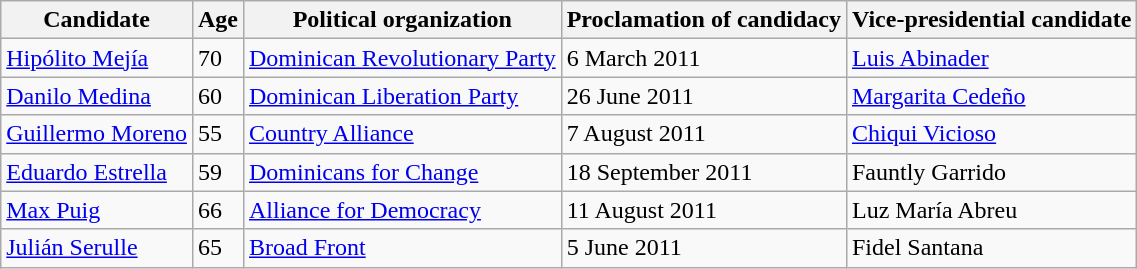<table class=wikitable>
<tr>
<th>Candidate</th>
<th>Age</th>
<th>Political organization</th>
<th>Proclamation of candidacy</th>
<th>Vice-presidential candidate</th>
</tr>
<tr>
<td><a href='#'>Hipólito Mejía</a></td>
<td>70</td>
<td><a href='#'>Dominican Revolutionary Party</a></td>
<td>6 March 2011</td>
<td><a href='#'>Luis Abinader</a></td>
</tr>
<tr>
<td><a href='#'>Danilo Medina</a></td>
<td>60</td>
<td><a href='#'>Dominican Liberation Party</a></td>
<td>26 June 2011</td>
<td><a href='#'>Margarita Cedeño</a></td>
</tr>
<tr>
<td><a href='#'>Guillermo Moreno</a></td>
<td>55</td>
<td><a href='#'>Country Alliance</a></td>
<td>7 August 2011</td>
<td><a href='#'>Chiqui Vicioso</a></td>
</tr>
<tr>
<td><a href='#'>Eduardo Estrella</a></td>
<td>59</td>
<td><a href='#'>Dominicans for Change</a></td>
<td>18 September 2011</td>
<td>Fauntly Garrido</td>
</tr>
<tr>
<td><a href='#'>Max Puig</a></td>
<td>66</td>
<td><a href='#'>Alliance for Democracy</a></td>
<td>11 August 2011</td>
<td>Luz María Abreu</td>
</tr>
<tr>
<td><a href='#'>Julián Serulle</a></td>
<td>65</td>
<td><a href='#'>Broad Front</a></td>
<td>5 June 2011</td>
<td>Fidel Santana</td>
</tr>
</table>
